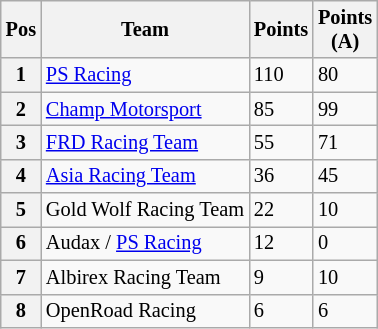<table class="wikitable" style="font-size:85%">
<tr>
<th>Pos</th>
<th>Team</th>
<th>Points</th>
<th>Points<br>(A)</th>
</tr>
<tr>
<th>1</th>
<td> <a href='#'>PS Racing</a></td>
<td>110</td>
<td>80</td>
</tr>
<tr>
<th>2</th>
<td> <a href='#'>Champ Motorsport</a></td>
<td>85</td>
<td>99</td>
</tr>
<tr>
<th>3</th>
<td> <a href='#'>FRD Racing Team</a></td>
<td>55</td>
<td>71</td>
</tr>
<tr>
<th>4</th>
<td> <a href='#'>Asia Racing Team</a></td>
<td>36</td>
<td>45</td>
</tr>
<tr>
<th>5</th>
<td> Gold Wolf Racing Team</td>
<td>22</td>
<td>10</td>
</tr>
<tr>
<th>6</th>
<td> Audax / <a href='#'>PS Racing</a></td>
<td>12</td>
<td>0</td>
</tr>
<tr>
<th>7</th>
<td> Albirex Racing Team</td>
<td>9</td>
<td>10</td>
</tr>
<tr>
<th>8</th>
<td> OpenRoad Racing</td>
<td>6</td>
<td>6</td>
</tr>
</table>
